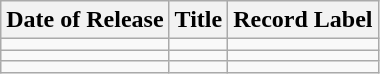<table class="wikitable">
<tr>
<th>Date of Release</th>
<th>Title</th>
<th>Record Label</th>
</tr>
<tr>
<td></td>
<td></td>
<td></td>
</tr>
<tr>
<td></td>
<td></td>
<td></td>
</tr>
<tr>
<td></td>
<td></td>
<td></td>
</tr>
</table>
